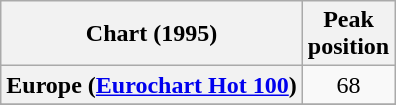<table class="wikitable sortable plainrowheaders" style="text-align:center">
<tr>
<th>Chart (1995)</th>
<th>Peak<br>position</th>
</tr>
<tr>
<th scope="row">Europe (<a href='#'>Eurochart Hot 100</a>)</th>
<td>68</td>
</tr>
<tr>
</tr>
<tr>
</tr>
</table>
